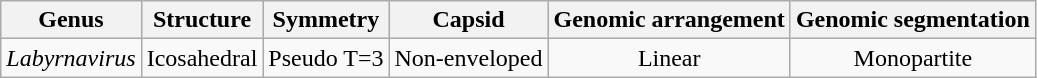<table class="wikitable sortable" style="text-align:center">
<tr>
<th>Genus</th>
<th>Structure</th>
<th>Symmetry</th>
<th>Capsid</th>
<th>Genomic arrangement</th>
<th>Genomic segmentation</th>
</tr>
<tr>
<td><em>Labyrnavirus</em></td>
<td>Icosahedral</td>
<td>Pseudo T=3</td>
<td>Non-enveloped</td>
<td>Linear</td>
<td>Monopartite</td>
</tr>
</table>
